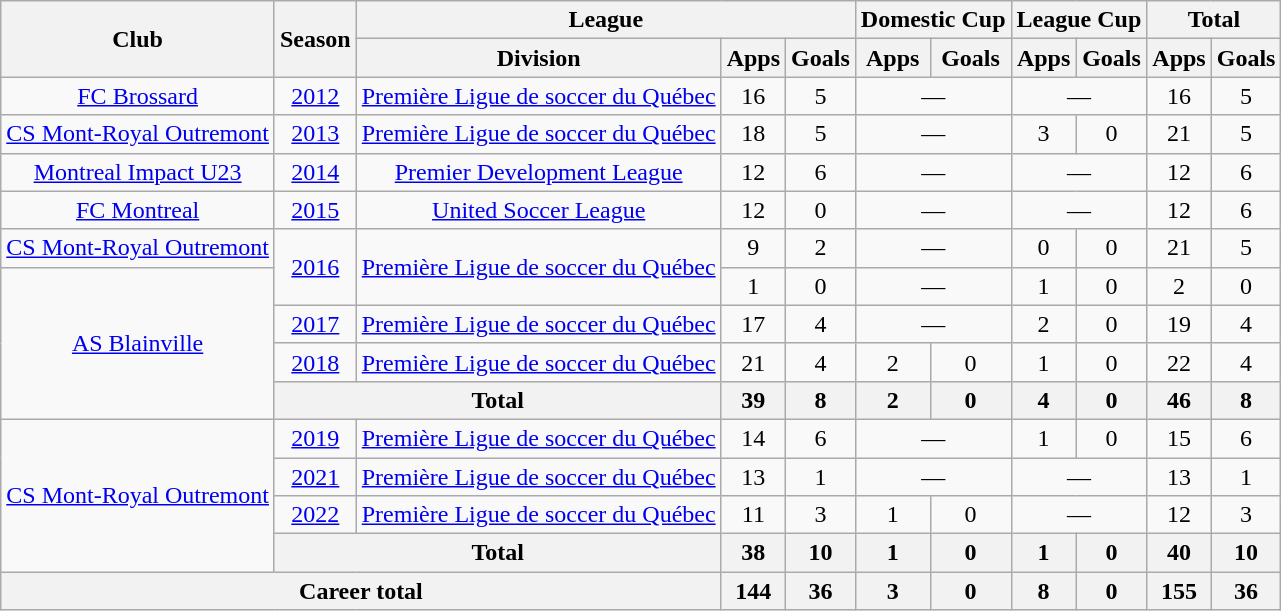<table class="wikitable" style="text-align:center">
<tr>
<th rowspan="2">Club</th>
<th rowspan="2">Season</th>
<th colspan="3">League</th>
<th colspan="2">Domestic Cup</th>
<th colspan="2">League Cup</th>
<th colspan="2">Total</th>
</tr>
<tr>
<th>Division</th>
<th>Apps</th>
<th>Goals</th>
<th>Apps</th>
<th>Goals</th>
<th>Apps</th>
<th>Goals</th>
<th>Apps</th>
<th>Goals</th>
</tr>
<tr>
<td><a href='#'>FC Brossard</a></td>
<td><a href='#'>2012</a></td>
<td><a href='#'>Première Ligue de soccer du Québec</a></td>
<td>16</td>
<td>5</td>
<td colspan="2">—</td>
<td colspan="2">—</td>
<td>16</td>
<td>5</td>
</tr>
<tr>
<td><a href='#'>CS Mont-Royal Outremont</a></td>
<td><a href='#'>2013</a></td>
<td><a href='#'>Première Ligue de soccer du Québec</a></td>
<td>18</td>
<td>5</td>
<td colspan="2">—</td>
<td>3</td>
<td>0</td>
<td>21</td>
<td>5</td>
</tr>
<tr>
<td><a href='#'>Montreal Impact U23</a></td>
<td><a href='#'>2014</a></td>
<td><a href='#'>Premier Development League</a></td>
<td>12</td>
<td>6</td>
<td colspan="2">—</td>
<td colspan="2">—</td>
<td>12</td>
<td>6</td>
</tr>
<tr>
<td><a href='#'>FC Montreal</a></td>
<td><a href='#'>2015</a></td>
<td><a href='#'>United Soccer League</a></td>
<td>12</td>
<td>0</td>
<td colspan="2">—</td>
<td colspan="2">—</td>
<td>12</td>
<td>6</td>
</tr>
<tr>
<td><a href='#'>CS Mont-Royal Outremont</a></td>
<td rowspan=2><a href='#'>2016</a></td>
<td rowspan=2><a href='#'>Première Ligue de soccer du Québec</a></td>
<td>9</td>
<td>2</td>
<td colspan="2">—</td>
<td>0</td>
<td>0</td>
<td>21</td>
<td>5</td>
</tr>
<tr>
<td rowspan=4><a href='#'>AS Blainville</a></td>
<td>1</td>
<td>0</td>
<td colspan="2">—</td>
<td>1</td>
<td>0</td>
<td>2</td>
<td>0</td>
</tr>
<tr>
<td><a href='#'>2017</a></td>
<td><a href='#'>Première Ligue de soccer du Québec</a></td>
<td>17</td>
<td>4</td>
<td colspan="2">—</td>
<td>2</td>
<td>0</td>
<td>19</td>
<td>4</td>
</tr>
<tr>
<td><a href='#'>2018</a></td>
<td><a href='#'>Première Ligue de soccer du Québec</a></td>
<td>21</td>
<td>4</td>
<td>2</td>
<td>0</td>
<td>1</td>
<td>0</td>
<td>22</td>
<td>4</td>
</tr>
<tr>
<th colspan="2"><strong>Total</strong></th>
<th>39</th>
<th>8</th>
<th>2</th>
<th>0</th>
<th>4</th>
<th>0</th>
<th>46</th>
<th>8</th>
</tr>
<tr>
<td rowspan=4><a href='#'>CS Mont-Royal Outremont</a></td>
<td><a href='#'>2019</a></td>
<td><a href='#'>Première Ligue de soccer du Québec</a></td>
<td>14</td>
<td>6</td>
<td colspan="2">—</td>
<td>1</td>
<td>0</td>
<td>15</td>
<td>6</td>
</tr>
<tr>
<td><a href='#'>2021</a></td>
<td><a href='#'>Première Ligue de soccer du Québec</a></td>
<td>13</td>
<td>1</td>
<td colspan="2">—</td>
<td colspan="2">—</td>
<td>13</td>
<td>1</td>
</tr>
<tr>
<td><a href='#'>2022</a></td>
<td><a href='#'>Première Ligue de soccer du Québec</a></td>
<td>11</td>
<td>3</td>
<td>1</td>
<td>0</td>
<td colspan="2">—</td>
<td>12</td>
<td>3</td>
</tr>
<tr>
<th colspan="2"><strong>Total</strong></th>
<th>38</th>
<th>10</th>
<th>1</th>
<th>0</th>
<th>1</th>
<th>0</th>
<th>40</th>
<th>10</th>
</tr>
<tr>
<th colspan="3">Career total</th>
<th>144</th>
<th>36</th>
<th>3</th>
<th>0</th>
<th>8</th>
<th>0</th>
<th>155</th>
<th>36</th>
</tr>
</table>
